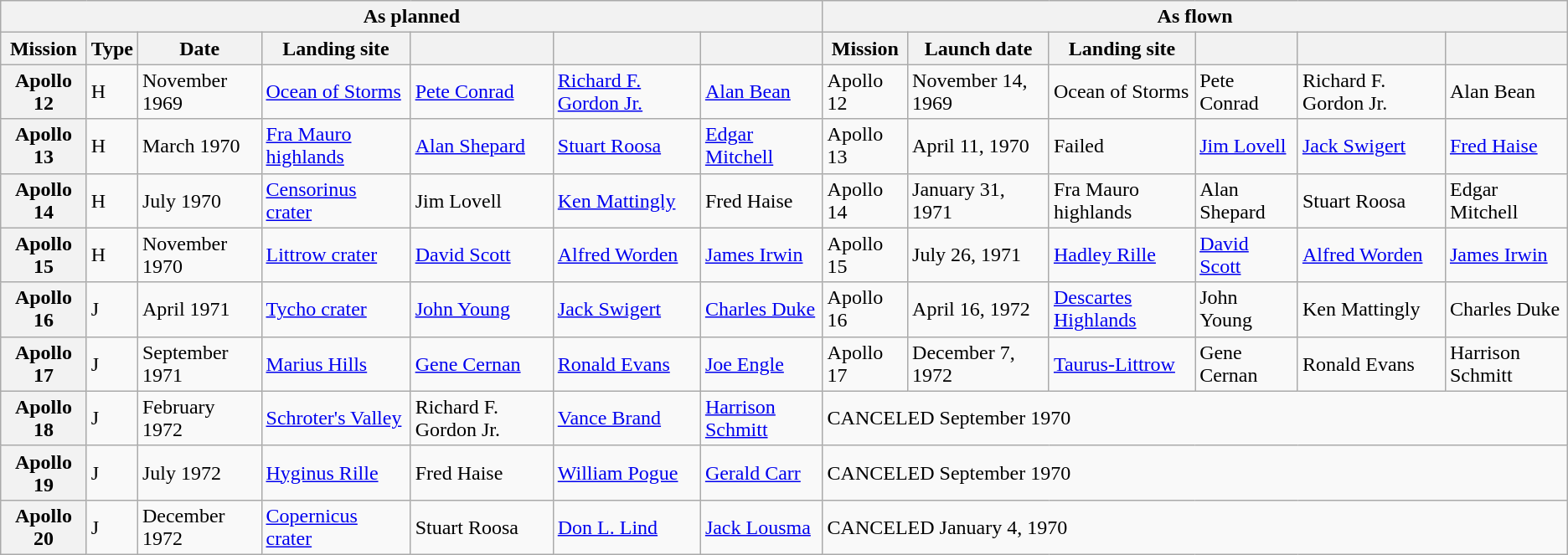<table class="wikitable">
<tr>
<th colspan=7>As planned</th>
<th colspan=6>As flown</th>
</tr>
<tr>
<th scope="col">Mission</th>
<th scope="col">Type</th>
<th scope="col">Date</th>
<th scope="col">Landing site</th>
<th scope="col"></th>
<th scope="col"></th>
<th scope="col"></th>
<th scope="col">Mission</th>
<th scope="col">Launch date</th>
<th scope="col">Landing site</th>
<th scope="col"></th>
<th scope="col"></th>
<th scope="col"></th>
</tr>
<tr>
<th scope="row">Apollo 12</th>
<td>H</td>
<td>November 1969</td>
<td><a href='#'>Ocean of Storms</a></td>
<td><a href='#'>Pete Conrad</a></td>
<td><a href='#'>Richard F. Gordon Jr.</a></td>
<td><a href='#'>Alan Bean</a></td>
<td>Apollo 12</td>
<td>November 14, 1969</td>
<td>Ocean of Storms</td>
<td>Pete Conrad</td>
<td>Richard F. Gordon Jr.</td>
<td>Alan Bean</td>
</tr>
<tr>
<th scope="row">Apollo 13</th>
<td>H</td>
<td>March 1970</td>
<td><a href='#'>Fra Mauro highlands</a></td>
<td><a href='#'>Alan Shepard</a></td>
<td><a href='#'>Stuart Roosa</a></td>
<td><a href='#'>Edgar Mitchell</a></td>
<td>Apollo 13</td>
<td>April 11, 1970</td>
<td>Failed</td>
<td><a href='#'>Jim Lovell</a></td>
<td><a href='#'>Jack Swigert</a></td>
<td><a href='#'>Fred Haise</a></td>
</tr>
<tr>
<th scope="row">Apollo 14</th>
<td>H</td>
<td>July 1970</td>
<td><a href='#'>Censorinus crater</a></td>
<td>Jim Lovell</td>
<td><a href='#'>Ken Mattingly</a></td>
<td>Fred Haise</td>
<td>Apollo 14</td>
<td>January 31, 1971</td>
<td>Fra Mauro highlands</td>
<td>Alan Shepard</td>
<td>Stuart Roosa</td>
<td>Edgar Mitchell</td>
</tr>
<tr>
<th scope="row">Apollo 15</th>
<td>H</td>
<td>November 1970</td>
<td><a href='#'>Littrow crater</a></td>
<td><a href='#'>David Scott</a></td>
<td><a href='#'>Alfred Worden</a></td>
<td><a href='#'>James Irwin</a></td>
<td>Apollo 15</td>
<td>July 26, 1971</td>
<td><a href='#'>Hadley Rille</a></td>
<td><a href='#'>David Scott</a></td>
<td><a href='#'>Alfred Worden</a></td>
<td><a href='#'>James Irwin</a></td>
</tr>
<tr>
<th scope="row">Apollo 16</th>
<td>J</td>
<td>April 1971</td>
<td><a href='#'>Tycho crater</a></td>
<td><a href='#'>John Young</a></td>
<td><a href='#'>Jack Swigert</a></td>
<td><a href='#'>Charles Duke</a></td>
<td>Apollo 16</td>
<td>April 16, 1972</td>
<td><a href='#'>Descartes Highlands</a></td>
<td>John Young</td>
<td>Ken Mattingly</td>
<td>Charles Duke</td>
</tr>
<tr>
<th scope="row">Apollo 17</th>
<td>J</td>
<td>September 1971</td>
<td><a href='#'>Marius Hills</a></td>
<td><a href='#'>Gene Cernan</a></td>
<td><a href='#'>Ronald Evans</a></td>
<td><a href='#'>Joe Engle</a></td>
<td>Apollo 17</td>
<td>December 7, 1972</td>
<td><a href='#'>Taurus-Littrow</a></td>
<td>Gene Cernan</td>
<td>Ronald Evans</td>
<td>Harrison Schmitt</td>
</tr>
<tr>
<th scope="row">Apollo 18</th>
<td>J</td>
<td>February 1972</td>
<td><a href='#'>Schroter's Valley</a></td>
<td>Richard F. Gordon Jr.</td>
<td><a href='#'>Vance Brand</a></td>
<td><a href='#'>Harrison Schmitt</a></td>
<td colspan="6">CANCELED September 1970</td>
</tr>
<tr>
<th scope="row">Apollo 19</th>
<td>J</td>
<td>July 1972</td>
<td><a href='#'>Hyginus Rille</a></td>
<td>Fred Haise</td>
<td><a href='#'>William Pogue</a></td>
<td><a href='#'>Gerald Carr</a></td>
<td colspan="6">CANCELED September 1970</td>
</tr>
<tr>
<th scope="row">Apollo 20</th>
<td>J</td>
<td>December 1972</td>
<td><a href='#'>Copernicus crater</a></td>
<td>Stuart Roosa</td>
<td><a href='#'>Don L. Lind</a></td>
<td><a href='#'>Jack Lousma</a></td>
<td colspan="6">CANCELED January 4, 1970</td>
</tr>
</table>
